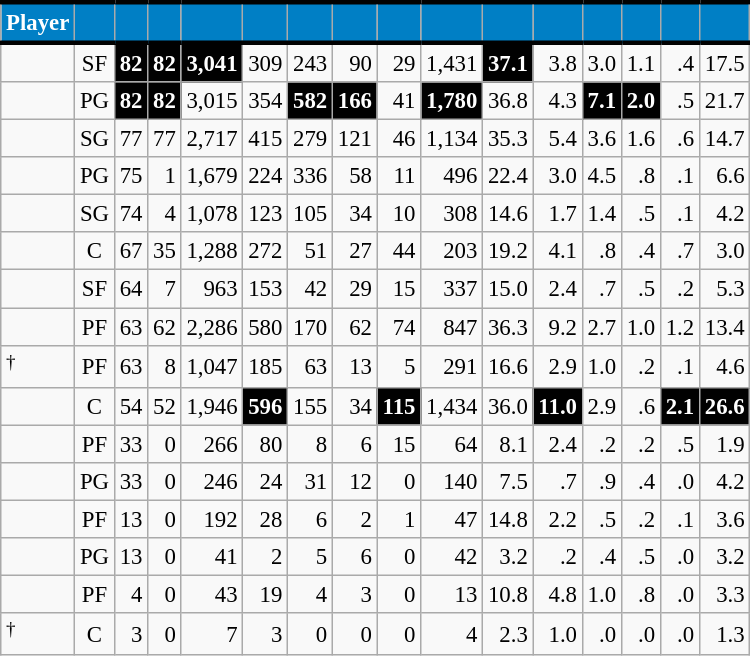<table class="wikitable sortable" style="font-size: 95%; text-align:right;">
<tr>
<th style="background:#007FC5; color:#FFFFFF; border-top:#010101 3px solid; border-bottom:#010101 3px solid;">Player</th>
<th style="background:#007FC5; color:#FFFFFF; border-top:#010101 3px solid; border-bottom:#010101 3px solid;"></th>
<th style="background:#007FC5; color:#FFFFFF; border-top:#010101 3px solid; border-bottom:#010101 3px solid;"></th>
<th style="background:#007FC5; color:#FFFFFF; border-top:#010101 3px solid; border-bottom:#010101 3px solid;"></th>
<th style="background:#007FC5; color:#FFFFFF; border-top:#010101 3px solid; border-bottom:#010101 3px solid;"></th>
<th style="background:#007FC5; color:#FFFFFF; border-top:#010101 3px solid; border-bottom:#010101 3px solid;"></th>
<th style="background:#007FC5; color:#FFFFFF; border-top:#010101 3px solid; border-bottom:#010101 3px solid;"></th>
<th style="background:#007FC5; color:#FFFFFF; border-top:#010101 3px solid; border-bottom:#010101 3px solid;"></th>
<th style="background:#007FC5; color:#FFFFFF; border-top:#010101 3px solid; border-bottom:#010101 3px solid;"></th>
<th style="background:#007FC5; color:#FFFFFF; border-top:#010101 3px solid; border-bottom:#010101 3px solid;"></th>
<th style="background:#007FC5; color:#FFFFFF; border-top:#010101 3px solid; border-bottom:#010101 3px solid;"></th>
<th style="background:#007FC5; color:#FFFFFF; border-top:#010101 3px solid; border-bottom:#010101 3px solid;"></th>
<th style="background:#007FC5; color:#FFFFFF; border-top:#010101 3px solid; border-bottom:#010101 3px solid;"></th>
<th style="background:#007FC5; color:#FFFFFF; border-top:#010101 3px solid; border-bottom:#010101 3px solid;"></th>
<th style="background:#007FC5; color:#FFFFFF; border-top:#010101 3px solid; border-bottom:#010101 3px solid;"></th>
<th style="background:#007FC5; color:#FFFFFF; border-top:#010101 3px solid; border-bottom:#010101 3px solid;"></th>
</tr>
<tr>
<td style="text-align:left;"></td>
<td style="text-align:center;">SF</td>
<td style="background:#010101; color:#FFFFFF;"><strong>82</strong></td>
<td style="background:#010101; color:#FFFFFF;"><strong>82</strong></td>
<td style="background:#010101; color:#FFFFFF;"><strong>3,041</strong></td>
<td>309</td>
<td>243</td>
<td>90</td>
<td>29</td>
<td>1,431</td>
<td style="background:#010101; color:#FFFFFF;"><strong>37.1</strong></td>
<td>3.8</td>
<td>3.0</td>
<td>1.1</td>
<td>.4</td>
<td>17.5</td>
</tr>
<tr>
<td style="text-align:left;"></td>
<td style="text-align:center;">PG</td>
<td style="background:#010101; color:#FFFFFF;"><strong>82</strong></td>
<td style="background:#010101; color:#FFFFFF;"><strong>82</strong></td>
<td>3,015</td>
<td>354</td>
<td style="background:#010101; color:#FFFFFF;"><strong>582</strong></td>
<td style="background:#010101; color:#FFFFFF;"><strong>166</strong></td>
<td>41</td>
<td style="background:#010101; color:#FFFFFF;"><strong>1,780</strong></td>
<td>36.8</td>
<td>4.3</td>
<td style="background:#010101; color:#FFFFFF;"><strong>7.1</strong></td>
<td style="background:#010101; color:#FFFFFF;"><strong>2.0</strong></td>
<td>.5</td>
<td>21.7</td>
</tr>
<tr>
<td style="text-align:left;"></td>
<td style="text-align:center;">SG</td>
<td>77</td>
<td>77</td>
<td>2,717</td>
<td>415</td>
<td>279</td>
<td>121</td>
<td>46</td>
<td>1,134</td>
<td>35.3</td>
<td>5.4</td>
<td>3.6</td>
<td>1.6</td>
<td>.6</td>
<td>14.7</td>
</tr>
<tr>
<td style="text-align:left;"></td>
<td style="text-align:center;">PG</td>
<td>75</td>
<td>1</td>
<td>1,679</td>
<td>224</td>
<td>336</td>
<td>58</td>
<td>11</td>
<td>496</td>
<td>22.4</td>
<td>3.0</td>
<td>4.5</td>
<td>.8</td>
<td>.1</td>
<td>6.6</td>
</tr>
<tr>
<td style="text-align:left;"></td>
<td style="text-align:center;">SG</td>
<td>74</td>
<td>4</td>
<td>1,078</td>
<td>123</td>
<td>105</td>
<td>34</td>
<td>10</td>
<td>308</td>
<td>14.6</td>
<td>1.7</td>
<td>1.4</td>
<td>.5</td>
<td>.1</td>
<td>4.2</td>
</tr>
<tr>
<td style="text-align:left;"></td>
<td style="text-align:center;">C</td>
<td>67</td>
<td>35</td>
<td>1,288</td>
<td>272</td>
<td>51</td>
<td>27</td>
<td>44</td>
<td>203</td>
<td>19.2</td>
<td>4.1</td>
<td>.8</td>
<td>.4</td>
<td>.7</td>
<td>3.0</td>
</tr>
<tr>
<td style="text-align:left;"></td>
<td style="text-align:center;">SF</td>
<td>64</td>
<td>7</td>
<td>963</td>
<td>153</td>
<td>42</td>
<td>29</td>
<td>15</td>
<td>337</td>
<td>15.0</td>
<td>2.4</td>
<td>.7</td>
<td>.5</td>
<td>.2</td>
<td>5.3</td>
</tr>
<tr>
<td style="text-align:left;"></td>
<td style="text-align:center;">PF</td>
<td>63</td>
<td>62</td>
<td>2,286</td>
<td>580</td>
<td>170</td>
<td>62</td>
<td>74</td>
<td>847</td>
<td>36.3</td>
<td>9.2</td>
<td>2.7</td>
<td>1.0</td>
<td>1.2</td>
<td>13.4</td>
</tr>
<tr>
<td style="text-align:left;"><sup>†</sup></td>
<td style="text-align:center;">PF</td>
<td>63</td>
<td>8</td>
<td>1,047</td>
<td>185</td>
<td>63</td>
<td>13</td>
<td>5</td>
<td>291</td>
<td>16.6</td>
<td>2.9</td>
<td>1.0</td>
<td>.2</td>
<td>.1</td>
<td>4.6</td>
</tr>
<tr>
<td style="text-align:left;"></td>
<td style="text-align:center;">C</td>
<td>54</td>
<td>52</td>
<td>1,946</td>
<td style="background:#010101; color:#FFFFFF;"><strong>596</strong></td>
<td>155</td>
<td>34</td>
<td style="background:#010101; color:#FFFFFF;"><strong>115</strong></td>
<td>1,434</td>
<td>36.0</td>
<td style="background:#010101; color:#FFFFFF;"><strong>11.0</strong></td>
<td>2.9</td>
<td>.6</td>
<td style="background:#010101; color:#FFFFFF;"><strong>2.1</strong></td>
<td style="background:#010101; color:#FFFFFF;"><strong>26.6</strong></td>
</tr>
<tr>
<td style="text-align:left;"></td>
<td style="text-align:center;">PF</td>
<td>33</td>
<td>0</td>
<td>266</td>
<td>80</td>
<td>8</td>
<td>6</td>
<td>15</td>
<td>64</td>
<td>8.1</td>
<td>2.4</td>
<td>.2</td>
<td>.2</td>
<td>.5</td>
<td>1.9</td>
</tr>
<tr>
<td style="text-align:left;"></td>
<td style="text-align:center;">PG</td>
<td>33</td>
<td>0</td>
<td>246</td>
<td>24</td>
<td>31</td>
<td>12</td>
<td>0</td>
<td>140</td>
<td>7.5</td>
<td>.7</td>
<td>.9</td>
<td>.4</td>
<td>.0</td>
<td>4.2</td>
</tr>
<tr>
<td style="text-align:left;"></td>
<td style="text-align:center;">PF</td>
<td>13</td>
<td>0</td>
<td>192</td>
<td>28</td>
<td>6</td>
<td>2</td>
<td>1</td>
<td>47</td>
<td>14.8</td>
<td>2.2</td>
<td>.5</td>
<td>.2</td>
<td>.1</td>
<td>3.6</td>
</tr>
<tr>
<td style="text-align:left;"></td>
<td style="text-align:center;">PG</td>
<td>13</td>
<td>0</td>
<td>41</td>
<td>2</td>
<td>5</td>
<td>6</td>
<td>0</td>
<td>42</td>
<td>3.2</td>
<td>.2</td>
<td>.4</td>
<td>.5</td>
<td>.0</td>
<td>3.2</td>
</tr>
<tr>
<td style="text-align:left;"></td>
<td style="text-align:center;">PF</td>
<td>4</td>
<td>0</td>
<td>43</td>
<td>19</td>
<td>4</td>
<td>3</td>
<td>0</td>
<td>13</td>
<td>10.8</td>
<td>4.8</td>
<td>1.0</td>
<td>.8</td>
<td>.0</td>
<td>3.3</td>
</tr>
<tr>
<td style="text-align:left;"><sup>†</sup></td>
<td style="text-align:center;">C</td>
<td>3</td>
<td>0</td>
<td>7</td>
<td>3</td>
<td>0</td>
<td>0</td>
<td>0</td>
<td>4</td>
<td>2.3</td>
<td>1.0</td>
<td>.0</td>
<td>.0</td>
<td>.0</td>
<td>1.3</td>
</tr>
</table>
